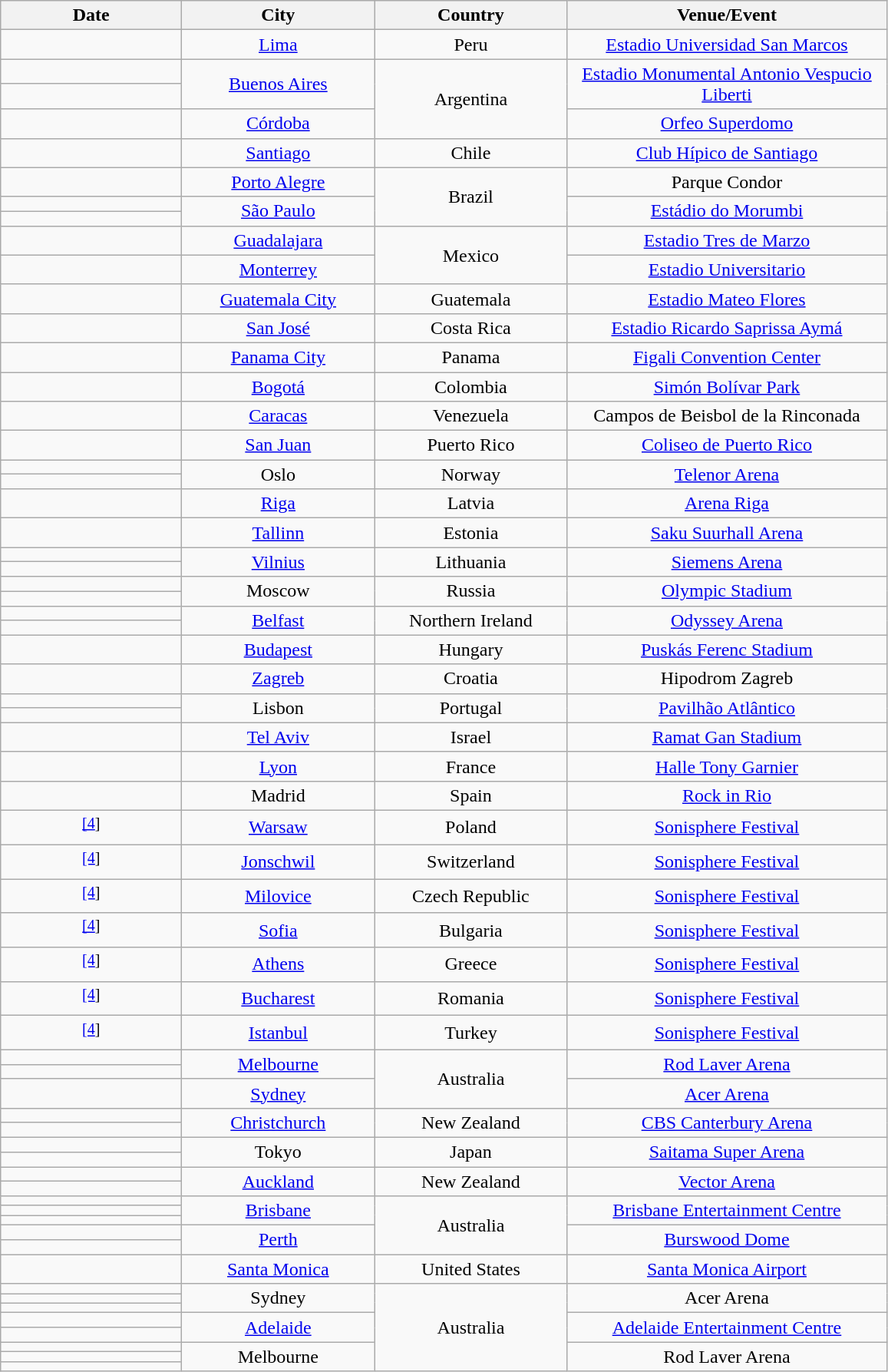<table class="wikitable plainrowheaders" style="text-align:center;">
<tr>
<th style="width:150px;">Date</th>
<th style="width:160px;">City</th>
<th style="width:160px;">Country</th>
<th style="width:270px;">Venue/Event</th>
</tr>
<tr>
<td></td>
<td><a href='#'>Lima</a></td>
<td>Peru</td>
<td><a href='#'>Estadio Universidad San Marcos</a></td>
</tr>
<tr>
<td></td>
<td rowspan="2"><a href='#'>Buenos Aires</a></td>
<td rowspan="3">Argentina</td>
<td rowspan="2"><a href='#'>Estadio Monumental Antonio Vespucio Liberti</a></td>
</tr>
<tr>
<td></td>
</tr>
<tr>
<td></td>
<td><a href='#'>Córdoba</a></td>
<td><a href='#'>Orfeo Superdomo</a></td>
</tr>
<tr>
<td></td>
<td><a href='#'>Santiago</a></td>
<td>Chile</td>
<td><a href='#'>Club Hípico de Santiago</a></td>
</tr>
<tr>
<td></td>
<td><a href='#'>Porto Alegre</a></td>
<td rowspan="3">Brazil</td>
<td>Parque Condor</td>
</tr>
<tr>
<td></td>
<td rowspan="2"><a href='#'>São Paulo</a></td>
<td rowspan="2"><a href='#'>Estádio do Morumbi</a></td>
</tr>
<tr>
<td></td>
</tr>
<tr>
<td></td>
<td><a href='#'>Guadalajara</a></td>
<td rowspan="2">Mexico</td>
<td><a href='#'>Estadio Tres de Marzo</a></td>
</tr>
<tr>
<td></td>
<td><a href='#'>Monterrey</a></td>
<td><a href='#'>Estadio Universitario</a></td>
</tr>
<tr>
<td></td>
<td><a href='#'>Guatemala City</a></td>
<td>Guatemala</td>
<td><a href='#'>Estadio Mateo Flores</a></td>
</tr>
<tr>
<td></td>
<td><a href='#'>San José</a></td>
<td>Costa Rica</td>
<td><a href='#'>Estadio Ricardo Saprissa Aymá</a></td>
</tr>
<tr>
<td></td>
<td><a href='#'>Panama City</a></td>
<td>Panama</td>
<td><a href='#'>Figali Convention Center</a></td>
</tr>
<tr>
<td></td>
<td><a href='#'>Bogotá</a></td>
<td>Colombia</td>
<td><a href='#'>Simón Bolívar Park</a></td>
</tr>
<tr>
<td></td>
<td><a href='#'>Caracas</a></td>
<td>Venezuela</td>
<td>Campos de Beisbol de la Rinconada</td>
</tr>
<tr>
<td></td>
<td><a href='#'>San Juan</a></td>
<td>Puerto Rico</td>
<td><a href='#'>Coliseo de Puerto Rico</a></td>
</tr>
<tr>
<td></td>
<td rowspan="2">Oslo</td>
<td rowspan="2">Norway</td>
<td rowspan="2"><a href='#'>Telenor Arena</a></td>
</tr>
<tr>
<td></td>
</tr>
<tr>
<td></td>
<td><a href='#'>Riga</a></td>
<td>Latvia</td>
<td><a href='#'>Arena Riga</a></td>
</tr>
<tr>
<td></td>
<td><a href='#'>Tallinn</a></td>
<td>Estonia</td>
<td><a href='#'>Saku Suurhall Arena</a></td>
</tr>
<tr>
<td></td>
<td rowspan="2"><a href='#'>Vilnius</a></td>
<td rowspan="2">Lithuania</td>
<td rowspan="2"><a href='#'>Siemens Arena</a></td>
</tr>
<tr>
<td></td>
</tr>
<tr>
<td></td>
<td rowspan="2">Moscow</td>
<td rowspan="2">Russia</td>
<td rowspan="2"><a href='#'>Olympic Stadium</a></td>
</tr>
<tr>
<td></td>
</tr>
<tr>
<td></td>
<td rowspan="2"><a href='#'>Belfast</a></td>
<td rowspan="2">Northern Ireland</td>
<td rowspan="2"><a href='#'>Odyssey Arena</a></td>
</tr>
<tr>
<td></td>
</tr>
<tr>
<td></td>
<td><a href='#'>Budapest</a></td>
<td>Hungary</td>
<td><a href='#'>Puskás Ferenc Stadium</a></td>
</tr>
<tr>
<td></td>
<td><a href='#'>Zagreb</a></td>
<td>Croatia</td>
<td>Hipodrom Zagreb</td>
</tr>
<tr>
<td></td>
<td rowspan="2">Lisbon</td>
<td rowspan="2">Portugal</td>
<td rowspan="2"><a href='#'>Pavilhão Atlântico</a></td>
</tr>
<tr>
<td></td>
</tr>
<tr>
<td></td>
<td><a href='#'>Tel Aviv</a></td>
<td>Israel</td>
<td><a href='#'>Ramat Gan Stadium</a></td>
</tr>
<tr>
<td></td>
<td><a href='#'>Lyon</a></td>
<td>France</td>
<td><a href='#'>Halle Tony Garnier</a></td>
</tr>
<tr>
<td></td>
<td>Madrid</td>
<td>Spain</td>
<td><a href='#'>Rock in Rio</a></td>
</tr>
<tr>
<td> <sup><a href='#'>[4</a>]</sup></td>
<td><a href='#'>Warsaw</a></td>
<td>Poland</td>
<td><a href='#'>Sonisphere Festival</a></td>
</tr>
<tr>
<td> <sup><a href='#'>[4</a>]</sup></td>
<td><a href='#'>Jonschwil</a></td>
<td>Switzerland</td>
<td><a href='#'>Sonisphere Festival</a></td>
</tr>
<tr>
<td> <sup><a href='#'>[4</a>]</sup></td>
<td><a href='#'>Milovice</a></td>
<td>Czech Republic</td>
<td><a href='#'>Sonisphere Festival</a></td>
</tr>
<tr>
<td> <sup><a href='#'>[4</a>]</sup></td>
<td><a href='#'>Sofia</a></td>
<td>Bulgaria</td>
<td><a href='#'>Sonisphere Festival</a></td>
</tr>
<tr>
<td> <sup><a href='#'>[4</a>]</sup></td>
<td><a href='#'>Athens</a></td>
<td>Greece</td>
<td><a href='#'>Sonisphere Festival</a></td>
</tr>
<tr>
<td> <sup><a href='#'>[4</a>]</sup></td>
<td><a href='#'>Bucharest</a></td>
<td>Romania</td>
<td><a href='#'>Sonisphere Festival</a></td>
</tr>
<tr>
<td> <sup><a href='#'>[4</a>]</sup></td>
<td><a href='#'>Istanbul</a></td>
<td>Turkey</td>
<td><a href='#'>Sonisphere Festival</a></td>
</tr>
<tr>
<td></td>
<td rowspan="2"><a href='#'>Melbourne</a></td>
<td rowspan="3">Australia</td>
<td rowspan="2"><a href='#'>Rod Laver Arena</a></td>
</tr>
<tr>
<td></td>
</tr>
<tr>
<td></td>
<td><a href='#'>Sydney</a></td>
<td><a href='#'>Acer Arena</a></td>
</tr>
<tr>
<td></td>
<td rowspan="2"><a href='#'>Christchurch</a></td>
<td rowspan="2">New Zealand</td>
<td rowspan="2"><a href='#'>CBS Canterbury Arena</a></td>
</tr>
<tr>
<td></td>
</tr>
<tr>
<td></td>
<td rowspan="2">Tokyo</td>
<td rowspan="2">Japan</td>
<td rowspan="2"><a href='#'>Saitama Super Arena</a></td>
</tr>
<tr>
<td></td>
</tr>
<tr>
<td></td>
<td rowspan="2"><a href='#'>Auckland</a></td>
<td rowspan="2">New Zealand</td>
<td rowspan="2"><a href='#'>Vector Arena</a></td>
</tr>
<tr>
<td></td>
</tr>
<tr>
<td></td>
<td rowspan="3"><a href='#'>Brisbane</a></td>
<td rowspan="5">Australia</td>
<td rowspan="3"><a href='#'>Brisbane Entertainment Centre</a></td>
</tr>
<tr>
<td></td>
</tr>
<tr>
<td></td>
</tr>
<tr>
<td></td>
<td rowspan="2"><a href='#'>Perth</a></td>
<td rowspan="2"><a href='#'>Burswood Dome</a></td>
</tr>
<tr>
<td></td>
</tr>
<tr>
<td></td>
<td><a href='#'>Santa Monica</a></td>
<td>United States</td>
<td><a href='#'>Santa Monica Airport</a></td>
</tr>
<tr>
<td></td>
<td rowspan="3">Sydney</td>
<td rowspan="8">Australia</td>
<td rowspan="3">Acer Arena</td>
</tr>
<tr>
<td></td>
</tr>
<tr>
<td></td>
</tr>
<tr>
<td></td>
<td rowspan="2"><a href='#'>Adelaide</a></td>
<td rowspan="2"><a href='#'>Adelaide Entertainment Centre</a></td>
</tr>
<tr>
<td></td>
</tr>
<tr>
<td></td>
<td rowspan="3">Melbourne</td>
<td rowspan="3">Rod Laver Arena</td>
</tr>
<tr>
<td></td>
</tr>
<tr>
<td></td>
</tr>
</table>
